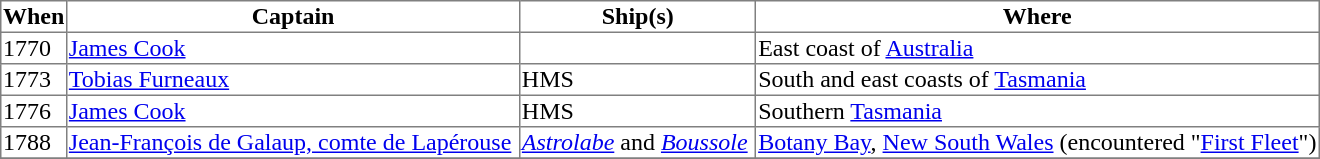<table border=1 style="border-collapse:collapse;">
<tr>
<th>When</th>
<th>Captain</th>
<th>Ship(s)</th>
<th>Where</th>
</tr>
<tr>
<td>1770</td>
<td><a href='#'>James Cook</a></td>
<td></td>
<td>East coast of <a href='#'>Australia</a></td>
</tr>
<tr>
<td>1773</td>
<td><a href='#'>Tobias Furneaux</a> </td>
<td>HMS </td>
<td>South and east coasts of <a href='#'>Tasmania</a></td>
</tr>
<tr>
<td>1776</td>
<td><a href='#'>James Cook</a></td>
<td>HMS </td>
<td>Southern <a href='#'>Tasmania</a></td>
</tr>
<tr>
<td>1788</td>
<td><a href='#'>Jean-François de Galaup, comte de Lapérouse</a> </td>
<td><a href='#'><em>Astrolabe</em></a> and <a href='#'><em>Boussole</em></a> </td>
<td><a href='#'>Botany Bay</a>, <a href='#'>New South Wales</a> (encountered "<a href='#'>First Fleet</a>")</td>
</tr>
<tr>
</tr>
</table>
